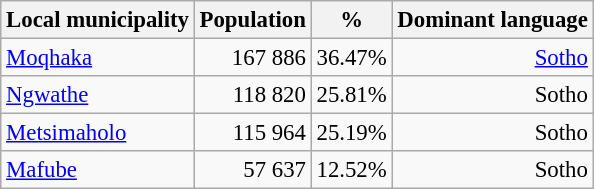<table class="wikitable" style="font-size: 95%; text-align: right">
<tr>
<th>Local municipality</th>
<th>Population</th>
<th>%</th>
<th>Dominant language</th>
</tr>
<tr>
<td align=left><a href='#'>Moqhaka</a></td>
<td>167 886</td>
<td>36.47%</td>
<td><a href='#'>Sotho</a></td>
</tr>
<tr>
<td align=left><a href='#'>Ngwathe</a></td>
<td>118 820</td>
<td>25.81%</td>
<td>Sotho</td>
</tr>
<tr>
<td align=left><a href='#'>Metsimaholo</a></td>
<td>115 964</td>
<td>25.19%</td>
<td>Sotho</td>
</tr>
<tr>
<td align=left><a href='#'>Mafube</a></td>
<td>57 637</td>
<td>12.52%</td>
<td>Sotho</td>
</tr>
</table>
